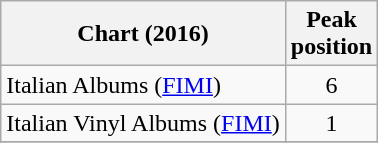<table class="wikitable sortable plainrowheaders">
<tr>
<th scope="col">Chart (2016)</th>
<th scope="col">Peak<br>position</th>
</tr>
<tr>
<td align="left">Italian Albums (<a href='#'>FIMI</a>)</td>
<td align="center">6</td>
</tr>
<tr>
<td align="left">Italian Vinyl Albums (<a href='#'>FIMI</a>)</td>
<td align="center">1</td>
</tr>
<tr>
</tr>
</table>
